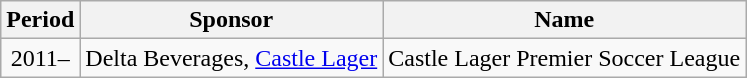<table class="wikitable" style="text-align:center;margin-left:1em;float:center">
<tr>
<th>Period</th>
<th>Sponsor</th>
<th>Name</th>
</tr>
<tr>
<td>2011–</td>
<td>Delta Beverages, <a href='#'>Castle Lager</a></td>
<td>Castle Lager Premier Soccer League</td>
</tr>
</table>
